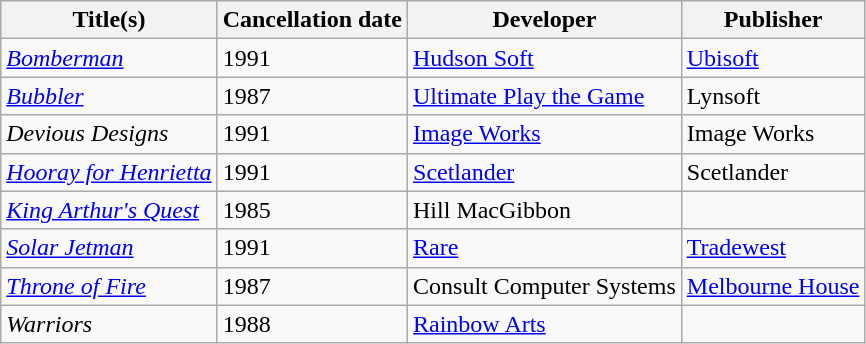<table class="wikitable">
<tr>
<th>Title(s)</th>
<th>Cancellation date</th>
<th>Developer</th>
<th>Publisher</th>
</tr>
<tr>
<td><em><a href='#'>Bomberman</a></em></td>
<td>1991</td>
<td><a href='#'>Hudson Soft</a></td>
<td><a href='#'>Ubisoft</a></td>
</tr>
<tr>
<td><em><a href='#'>Bubbler</a></em></td>
<td>1987</td>
<td><a href='#'>Ultimate Play the Game</a></td>
<td>Lynsoft</td>
</tr>
<tr>
<td><em>Devious Designs</em></td>
<td>1991</td>
<td><a href='#'>Image Works</a></td>
<td>Image Works</td>
</tr>
<tr>
<td><em><a href='#'>Hooray for Henrietta</a></em></td>
<td>1991</td>
<td><a href='#'>Scetlander</a></td>
<td>Scetlander</td>
</tr>
<tr>
<td><em><a href='#'>King Arthur's Quest</a></em></td>
<td>1985</td>
<td>Hill MacGibbon</td>
<td></td>
</tr>
<tr>
<td><em><a href='#'>Solar Jetman</a></em></td>
<td>1991</td>
<td><a href='#'>Rare</a></td>
<td><a href='#'>Tradewest</a></td>
</tr>
<tr>
<td><em><a href='#'>Throne of Fire</a></em></td>
<td>1987</td>
<td>Consult Computer Systems</td>
<td><a href='#'>Melbourne House</a></td>
</tr>
<tr>
<td><em>Warriors</em></td>
<td>1988</td>
<td><a href='#'>Rainbow Arts</a></td>
<td></td>
</tr>
</table>
